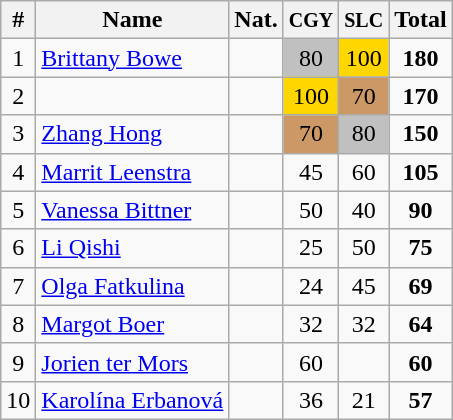<table class="wikitable" style="text-align:center;">
<tr>
<th>#</th>
<th>Name</th>
<th>Nat.</th>
<th><small>CGY</small></th>
<th><small>SLC</small></th>
<th>Total</th>
</tr>
<tr>
<td>1</td>
<td align=left><a href='#'>Brittany Bowe</a></td>
<td></td>
<td bgcolor=silver>80</td>
<td bgcolor=gold>100</td>
<td><strong>180</strong></td>
</tr>
<tr>
<td>2</td>
<td align=left></td>
<td></td>
<td bgcolor=gold>100</td>
<td bgcolor=cc9966>70</td>
<td><strong>170</strong></td>
</tr>
<tr>
<td>3</td>
<td align=left><a href='#'>Zhang Hong</a></td>
<td></td>
<td bgcolor=cc9966>70</td>
<td bgcolor=silver>80</td>
<td><strong>150</strong></td>
</tr>
<tr>
<td>4</td>
<td align=left><a href='#'>Marrit Leenstra</a></td>
<td></td>
<td>45</td>
<td>60</td>
<td><strong>105</strong></td>
</tr>
<tr>
<td>5</td>
<td align=left><a href='#'>Vanessa Bittner</a></td>
<td></td>
<td>50</td>
<td>40</td>
<td><strong>90</strong></td>
</tr>
<tr>
<td>6</td>
<td align=left><a href='#'>Li Qishi</a></td>
<td></td>
<td>25</td>
<td>50</td>
<td><strong>75</strong></td>
</tr>
<tr>
<td>7</td>
<td align=left><a href='#'>Olga Fatkulina</a></td>
<td></td>
<td>24</td>
<td>45</td>
<td><strong>69</strong></td>
</tr>
<tr>
<td>8</td>
<td align=left><a href='#'>Margot Boer</a></td>
<td></td>
<td>32</td>
<td>32</td>
<td><strong>64</strong></td>
</tr>
<tr>
<td>9</td>
<td align=left><a href='#'>Jorien ter Mors</a></td>
<td></td>
<td>60</td>
<td></td>
<td><strong>60</strong></td>
</tr>
<tr>
<td>10</td>
<td align=left><a href='#'>Karolína Erbanová</a></td>
<td></td>
<td>36</td>
<td>21</td>
<td><strong>57</strong></td>
</tr>
</table>
